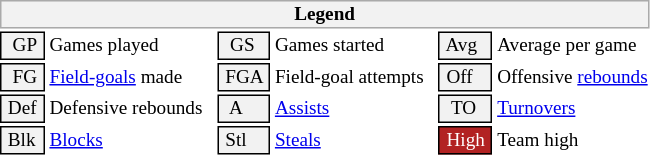<table class="toccolours" style="font-size: 80%; white-space: nowrap;">
<tr>
<th colspan="6" style="background-color: #F2F2F2; border: 1px solid #AAAAAA;">Legend</th>
</tr>
<tr>
<td style="background-color: #F2F2F2; border: 1px solid black;">  GP </td>
<td>Games played</td>
<td style="background-color: #F2F2F2; border: 1px solid black">  GS </td>
<td>Games started</td>
<td style="background-color: #F2F2F2; border: 1px solid black"> Avg </td>
<td>Average per game</td>
</tr>
<tr>
<td style="background-color: #F2F2F2; border: 1px solid black">  FG </td>
<td style="padding-right: 8px"><a href='#'>Field-goals</a> made</td>
<td style="background-color: #F2F2F2; border: 1px solid black"> FGA </td>
<td style="padding-right: 8px">Field-goal attempts</td>
<td style="background-color: #F2F2F2; border: 1px solid black;"> Off </td>
<td>Offensive <a href='#'>rebounds</a></td>
</tr>
<tr>
<td style="background-color: #F2F2F2; border: 1px solid black;"> Def </td>
<td style="padding-right: 8px">Defensive rebounds</td>
<td style="background-color: #F2F2F2; border: 1px solid black">  A </td>
<td style="padding-right: 8px"><a href='#'>Assists</a></td>
<td style="background-color: #F2F2F2; border: 1px solid black">  TO</td>
<td><a href='#'>Turnovers</a></td>
</tr>
<tr>
<td style="background-color: #F2F2F2; border: 1px solid black;"> Blk </td>
<td><a href='#'>Blocks</a></td>
<td style="background-color: #F2F2F2; border: 1px solid black"> Stl </td>
<td><a href='#'>Steals</a></td>
<td style="background:#B22222; color:#ffffff; border: 1px solid black"> High </td>
<td>Team high</td>
</tr>
<tr>
</tr>
</table>
